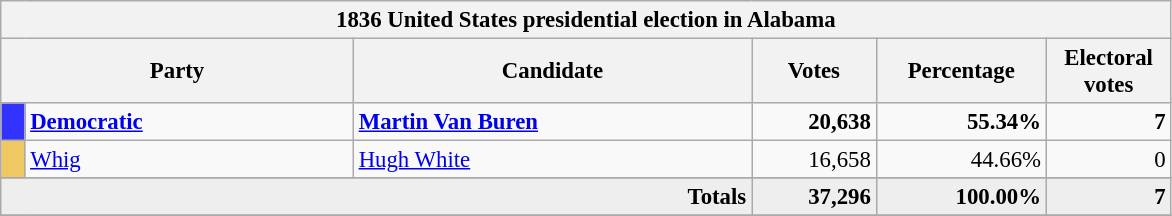<table class="wikitable" style="font-size: 95%;">
<tr>
<th colspan="6">1836 United States presidential election in Alabama</th>
</tr>
<tr>
<th colspan="2" style="width: 15em">Party</th>
<th style="width: 17em">Candidate</th>
<th style="width: 5em">Votes</th>
<th style="width: 7em">Percentage</th>
<th style="width: 5em">Electoral votes</th>
</tr>
<tr>
<th style="background-color:#3333FF; width: 3px"></th>
<td style="width: 130px"><strong><a href='#'>Democratic</a></strong></td>
<td><strong><a href='#'>Martin Van Buren</a></strong></td>
<td align="right"><strong>20,638</strong></td>
<td align="right"><strong>55.34%</strong></td>
<td align="right"><strong>7</strong></td>
</tr>
<tr>
<th style="background-color:#F0C862; width: 3px"></th>
<td style="width: 130px"><a href='#'>Whig</a></td>
<td><a href='#'>Hugh White</a></td>
<td align="right">16,658</td>
<td align="right">44.66%</td>
<td align="right">0</td>
</tr>
<tr>
</tr>
<tr bgcolor="#EEEEEE">
<td colspan="3" align="right"><strong>Totals</strong></td>
<td align="right"><strong>37,296</strong></td>
<td align="right"><strong>100.00%</strong></td>
<td align="right"><strong>7</strong></td>
</tr>
<tr>
</tr>
</table>
